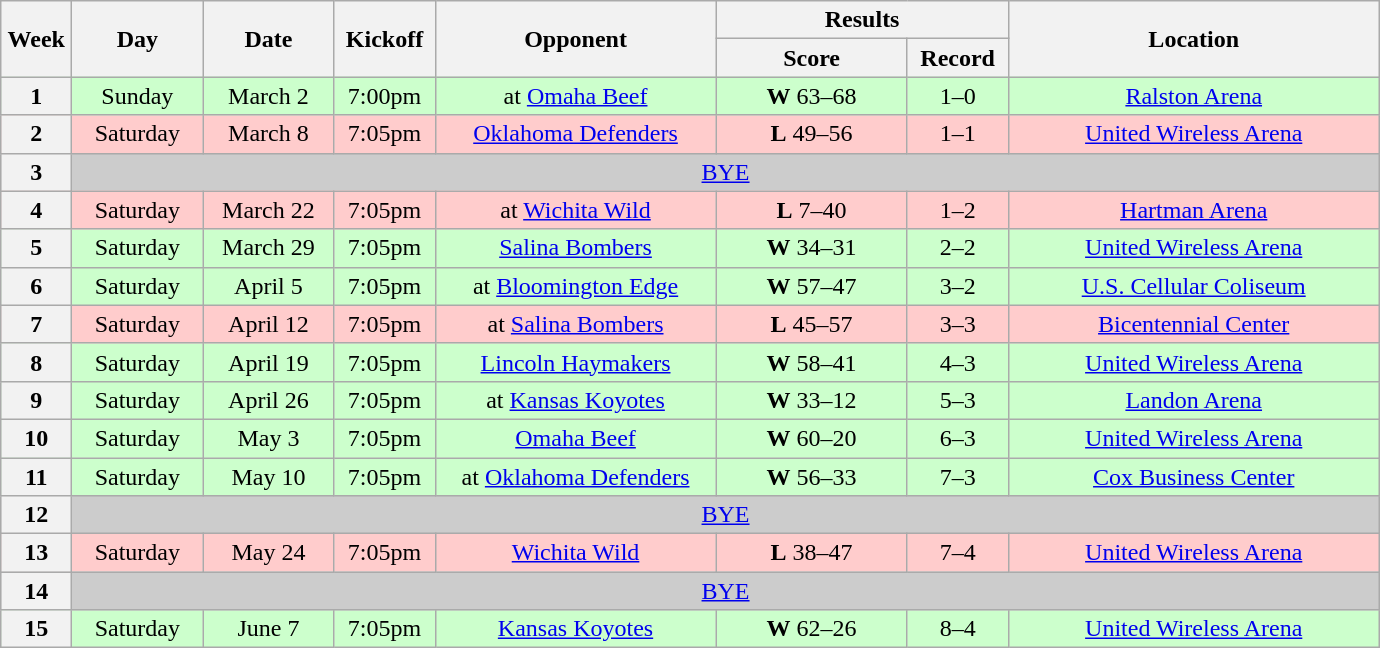<table class="wikitable">
<tr>
<th rowspan="2" width="40">Week</th>
<th rowspan="2" width="80">Day</th>
<th rowspan="2" width="80">Date</th>
<th rowspan="2" width="60">Kickoff</th>
<th rowspan="2" width="180">Opponent</th>
<th colspan="2" width="180">Results</th>
<th rowspan="2" width="240">Location</th>
</tr>
<tr>
<th width="120">Score</th>
<th width="60">Record</th>
</tr>
<tr align="center" bgcolor="#CCFFCC">
<th>1</th>
<td>Sunday</td>
<td>March 2</td>
<td>7:00pm</td>
<td>at <a href='#'>Omaha Beef</a></td>
<td><strong>W</strong> 63–68</td>
<td>1–0</td>
<td><a href='#'>Ralston Arena</a></td>
</tr>
<tr align="center" bgcolor="#FFCCCC">
<th>2</th>
<td>Saturday</td>
<td>March 8</td>
<td>7:05pm</td>
<td><a href='#'>Oklahoma Defenders</a></td>
<td><strong>L</strong> 49–56</td>
<td>1–1</td>
<td><a href='#'>United Wireless Arena</a></td>
</tr>
<tr align="center" bgcolor="#CCCCCC">
<th>3</th>
<td colSpan=7><a href='#'>BYE</a></td>
</tr>
<tr align="center" bgcolor="#FFCCCC">
<th>4</th>
<td>Saturday</td>
<td>March 22</td>
<td>7:05pm</td>
<td>at <a href='#'>Wichita Wild</a></td>
<td><strong>L</strong> 7–40</td>
<td>1–2</td>
<td><a href='#'>Hartman Arena</a></td>
</tr>
<tr align="center" bgcolor="#CCFFCC">
<th>5</th>
<td>Saturday</td>
<td>March 29</td>
<td>7:05pm</td>
<td><a href='#'>Salina Bombers</a></td>
<td><strong>W</strong> 34–31</td>
<td>2–2</td>
<td><a href='#'>United Wireless Arena</a></td>
</tr>
<tr align="center" bgcolor="#CCFFCC">
<th>6</th>
<td>Saturday</td>
<td>April 5</td>
<td>7:05pm</td>
<td>at <a href='#'>Bloomington Edge</a></td>
<td><strong>W</strong> 57–47</td>
<td>3–2</td>
<td><a href='#'>U.S. Cellular Coliseum</a></td>
</tr>
<tr align="center" bgcolor="#FFCCCC">
<th>7</th>
<td>Saturday</td>
<td>April 12</td>
<td>7:05pm</td>
<td>at <a href='#'>Salina Bombers</a></td>
<td><strong>L</strong> 45–57</td>
<td>3–3</td>
<td><a href='#'>Bicentennial Center</a></td>
</tr>
<tr align="center" bgcolor="#CCFFCC">
<th>8</th>
<td>Saturday</td>
<td>April 19</td>
<td>7:05pm</td>
<td><a href='#'>Lincoln Haymakers</a></td>
<td><strong>W</strong> 58–41</td>
<td>4–3</td>
<td><a href='#'>United Wireless Arena</a></td>
</tr>
<tr align="center" bgcolor="#CCFFCC">
<th>9</th>
<td>Saturday</td>
<td>April 26</td>
<td>7:05pm</td>
<td>at <a href='#'>Kansas Koyotes</a></td>
<td><strong>W</strong> 33–12</td>
<td>5–3</td>
<td><a href='#'>Landon Arena</a></td>
</tr>
<tr align="center" bgcolor="#CCFFCC">
<th>10</th>
<td>Saturday</td>
<td>May 3</td>
<td>7:05pm</td>
<td><a href='#'>Omaha Beef</a></td>
<td><strong>W</strong> 60–20</td>
<td>6–3</td>
<td><a href='#'>United Wireless Arena</a></td>
</tr>
<tr align="center" bgcolor="#CCFFCC">
<th>11</th>
<td>Saturday</td>
<td>May 10</td>
<td>7:05pm</td>
<td>at <a href='#'>Oklahoma Defenders</a></td>
<td><strong>W</strong> 56–33</td>
<td>7–3</td>
<td><a href='#'>Cox Business Center</a></td>
</tr>
<tr align="center" bgcolor="#CCCCCC">
<th>12</th>
<td colSpan=7><a href='#'>BYE</a></td>
</tr>
<tr align="center" bgcolor="#FFCCCC">
<th>13</th>
<td>Saturday</td>
<td>May 24</td>
<td>7:05pm</td>
<td><a href='#'>Wichita Wild</a></td>
<td><strong>L</strong> 38–47</td>
<td>7–4</td>
<td><a href='#'>United Wireless Arena</a></td>
</tr>
<tr align="center" bgcolor="#CCCCCC">
<th>14</th>
<td colSpan=7><a href='#'>BYE</a></td>
</tr>
<tr align="center" bgcolor="#CCFFCC">
<th>15</th>
<td>Saturday</td>
<td>June 7</td>
<td>7:05pm</td>
<td><a href='#'>Kansas Koyotes</a></td>
<td><strong>W</strong> 62–26</td>
<td>8–4</td>
<td><a href='#'>United Wireless Arena</a></td>
</tr>
</table>
